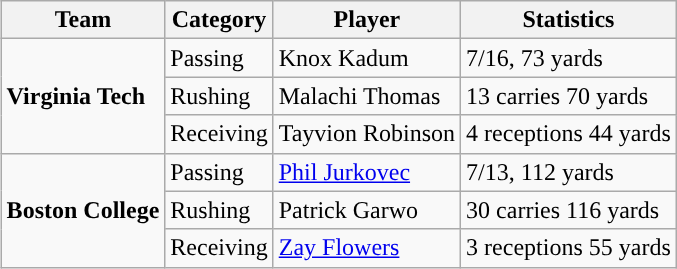<table class="wikitable" style="float: right;">
<tr>
<th>Team</th>
<th>Category</th>
<th>Player</th>
<th>Statistics</th>
</tr>
<tr>
<td rowspan=3><strong>Virginia Tech</strong></td>
<td>Passing</td>
<td>Knox Kadum</td>
<td>7/16, 73 yards</td>
</tr>
<tr>
<td>Rushing</td>
<td>Malachi Thomas</td>
<td>13 carries 70 yards</td>
</tr>
<tr>
<td>Receiving</td>
<td>Tayvion Robinson</td>
<td>4 receptions 44 yards</td>
</tr>
<tr>
<td rowspan=3><strong>Boston College</strong></td>
<td>Passing</td>
<td><a href='#'>Phil Jurkovec</a></td>
<td>7/13, 112 yards</td>
</tr>
<tr>
<td>Rushing</td>
<td>Patrick Garwo</td>
<td>30 carries 116 yards</td>
</tr>
<tr>
<td>Receiving</td>
<td><a href='#'>Zay Flowers</a></td>
<td>3 receptions 55 yards</td>
</tr>
</table>
